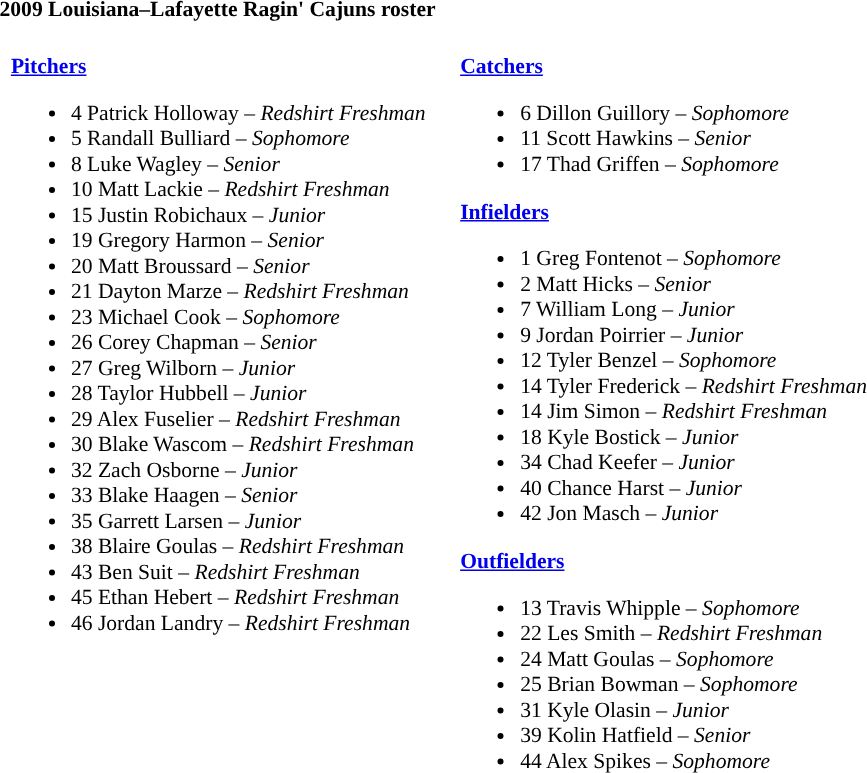<table class="toccolours" style="text-align: left; font-size:90%;">
<tr>
<th colspan="9">2009 Louisiana–Lafayette Ragin' Cajuns roster</th>
</tr>
<tr>
<td width="03"> </td>
<td valign="top"><br><strong><a href='#'>Pitchers</a></strong><ul><li>4 Patrick Holloway – <em>Redshirt Freshman</em></li><li>5 Randall Bulliard – <em>Sophomore</em></li><li>8 Luke Wagley – <em>Senior</em></li><li>10 Matt Lackie – <em>Redshirt Freshman</em></li><li>15 Justin Robichaux – <em>Junior</em></li><li>19 Gregory Harmon – <em>Senior</em></li><li>20 Matt Broussard – <em>Senior</em></li><li>21 Dayton Marze – <em>Redshirt Freshman</em></li><li>23 Michael Cook – <em>Sophomore</em></li><li>26 Corey Chapman – <em>Senior</em></li><li>27 Greg Wilborn – <em>Junior</em></li><li>28 Taylor Hubbell – <em>Junior</em></li><li>29 Alex Fuselier – <em>Redshirt Freshman</em></li><li>30 Blake Wascom – <em>Redshirt Freshman</em></li><li>32 Zach Osborne – <em>Junior</em></li><li>33 Blake Haagen – <em>Senior</em></li><li>35 Garrett Larsen – <em>Junior</em></li><li>38 Blaire Goulas – <em>Redshirt Freshman</em></li><li>43 Ben Suit – <em>Redshirt Freshman</em></li><li>45 Ethan Hebert – <em>Redshirt Freshman</em></li><li>46 Jordan Landry – <em>Redshirt Freshman</em></li></ul></td>
<td width="15"> </td>
<td valign="top"><br><strong><a href='#'>Catchers</a></strong><ul><li>6 Dillon Guillory – <em>Sophomore</em></li><li>11 Scott Hawkins – <em>Senior</em></li><li>17 Thad Griffen – <em>Sophomore</em></li></ul><strong><a href='#'>Infielders</a></strong><ul><li>1 Greg Fontenot – <em>Sophomore</em></li><li>2 Matt Hicks – <em>Senior</em></li><li>7 William Long – <em>Junior</em></li><li>9 Jordan Poirrier – <em>Junior</em></li><li>12 Tyler Benzel – <em>Sophomore</em></li><li>14 Tyler Frederick – <em>Redshirt Freshman</em></li><li>14 Jim Simon – <em>Redshirt Freshman</em></li><li>18 Kyle Bostick – <em>Junior</em></li><li>34 Chad Keefer – <em>Junior</em></li><li>40 Chance Harst – <em>Junior</em></li><li>42 Jon Masch – <em>Junior</em></li></ul><strong><a href='#'>Outfielders</a></strong><ul><li>13 Travis Whipple – <em>Sophomore</em></li><li>22 Les Smith – <em>Redshirt Freshman</em></li><li>24 Matt Goulas – <em>Sophomore</em></li><li>25 Brian Bowman – <em>Sophomore</em></li><li>31 Kyle Olasin – <em>Junior</em></li><li>39 Kolin Hatfield – <em>Senior</em></li><li>44 Alex Spikes – <em>Sophomore</em></li></ul></td>
</tr>
</table>
